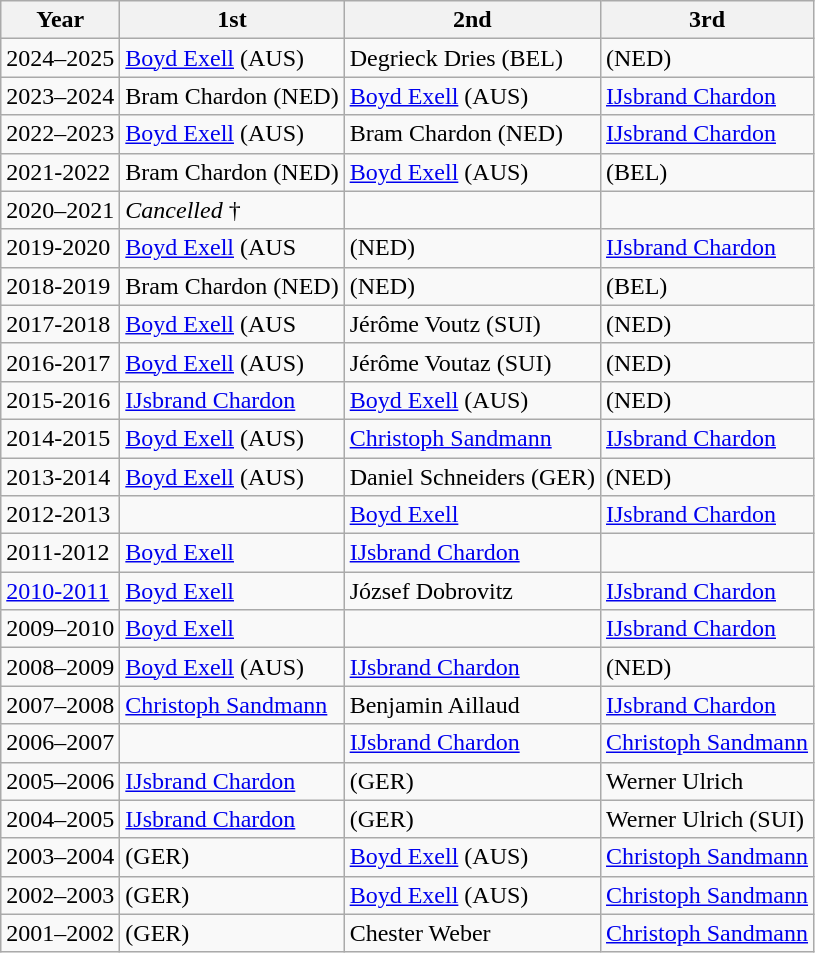<table class="wikitable sortable plainrowheaders">
<tr>
<th scope="col">Year</th>
<th scope="col">1st</th>
<th scope="col" class="unsortable">2nd</th>
<th scope="col" class="unsortable">3rd</th>
</tr>
<tr>
<td>2024–2025</td>
<td><a href='#'>Boyd Exell</a> (AUS)</td>
<td>Degrieck Dries (BEL)</td>
<td> (NED)</td>
</tr>
<tr>
<td>2023–2024</td>
<td>Bram Chardon (NED)</td>
<td><a href='#'>Boyd Exell</a> (AUS)</td>
<td><a href='#'>IJsbrand Chardon</a> </td>
</tr>
<tr>
<td>2022–2023</td>
<td><a href='#'>Boyd Exell</a> (AUS)</td>
<td>Bram Chardon (NED)</td>
<td><a href='#'>IJsbrand Chardon</a> </td>
</tr>
<tr>
<td>2021-2022</td>
<td>Bram Chardon (NED)</td>
<td><a href='#'>Boyd Exell</a> (AUS)</td>
<td> (BEL)</td>
</tr>
<tr>
<td>2020–2021</td>
<td><em>Cancelled</em> †</td>
<td></td>
<td></td>
</tr>
<tr>
<td>2019-2020</td>
<td><a href='#'>Boyd Exell</a> (AUS</td>
<td> (NED)</td>
<td><a href='#'>IJsbrand Chardon</a> </td>
</tr>
<tr>
<td>2018-2019</td>
<td>Bram Chardon (NED)</td>
<td> (NED)</td>
<td> (BEL)</td>
</tr>
<tr>
<td>2017-2018</td>
<td><a href='#'>Boyd Exell</a> (AUS</td>
<td>Jérôme Voutz (SUI)</td>
<td> (NED)</td>
</tr>
<tr>
<td>2016-2017</td>
<td><a href='#'>Boyd Exell</a> (AUS)</td>
<td>Jérôme Voutaz (SUI)</td>
<td> (NED)</td>
</tr>
<tr>
<td>2015-2016</td>
<td><a href='#'>IJsbrand Chardon</a> </td>
<td><a href='#'>Boyd Exell</a> (AUS)</td>
<td> (NED)</td>
</tr>
<tr>
<td>2014-2015</td>
<td><a href='#'>Boyd Exell</a> (AUS)</td>
<td><a href='#'>Christoph Sandmann</a> </td>
<td><a href='#'>IJsbrand Chardon</a> </td>
</tr>
<tr>
<td>2013-2014</td>
<td><a href='#'>Boyd Exell</a> (AUS)</td>
<td>Daniel Schneiders (GER)</td>
<td> (NED)</td>
</tr>
<tr>
<td>2012-2013</td>
<td> </td>
<td><a href='#'>Boyd Exell</a> </td>
<td><a href='#'>IJsbrand Chardon</a> </td>
</tr>
<tr>
<td>2011-2012</td>
<td><a href='#'>Boyd Exell</a> </td>
<td><a href='#'>IJsbrand Chardon</a> </td>
<td> </td>
</tr>
<tr>
<td><a href='#'>2010-2011</a></td>
<td><a href='#'>Boyd Exell</a> </td>
<td>József Dobrovitz </td>
<td><a href='#'>IJsbrand Chardon</a> </td>
</tr>
<tr>
<td>2009–2010</td>
<td><a href='#'>Boyd Exell</a> </td>
<td> </td>
<td><a href='#'>IJsbrand Chardon</a> </td>
</tr>
<tr>
<td>2008–2009</td>
<td><a href='#'>Boyd Exell</a> (AUS)</td>
<td><a href='#'>IJsbrand Chardon</a> </td>
<td> (NED)</td>
</tr>
<tr>
<td>2007–2008</td>
<td><a href='#'>Christoph Sandmann</a> </td>
<td>Benjamin Aillaud </td>
<td><a href='#'>IJsbrand Chardon</a> </td>
</tr>
<tr>
<td>2006–2007</td>
<td> </td>
<td><a href='#'>IJsbrand Chardon</a> </td>
<td><a href='#'>Christoph Sandmann</a> </td>
</tr>
<tr>
<td>2005–2006</td>
<td><a href='#'>IJsbrand Chardon</a> </td>
<td> (GER)</td>
<td>Werner Ulrich </td>
</tr>
<tr>
<td>2004–2005</td>
<td><a href='#'>IJsbrand Chardon</a> </td>
<td> (GER)</td>
<td>Werner Ulrich (SUI)</td>
</tr>
<tr>
<td>2003–2004</td>
<td> (GER)</td>
<td><a href='#'>Boyd Exell</a> (AUS)</td>
<td><a href='#'>Christoph Sandmann</a> </td>
</tr>
<tr>
<td>2002–2003</td>
<td> (GER)</td>
<td><a href='#'>Boyd Exell</a> (AUS)</td>
<td><a href='#'>Christoph Sandmann</a> </td>
</tr>
<tr>
<td>2001–2002</td>
<td> (GER)</td>
<td>Chester Weber </td>
<td><a href='#'>Christoph Sandmann</a> </td>
</tr>
</table>
